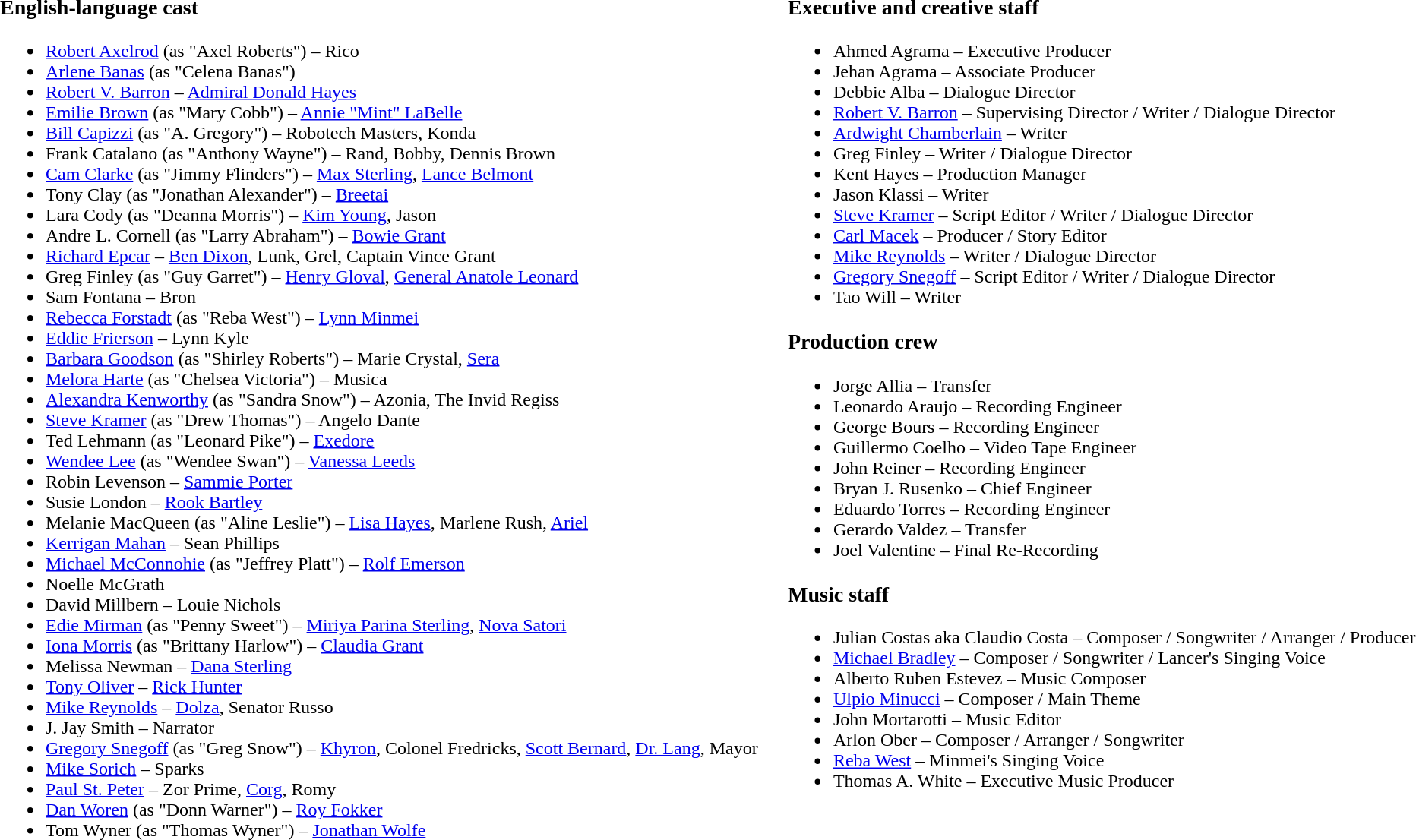<table width="100%" cellspacing="0" cellpadding="0" border="0">
<tr>
<td valign="top"><br><h3>English-language cast</h3><ul><li><a href='#'>Robert Axelrod</a> (as "Axel Roberts") – Rico</li><li><a href='#'>Arlene Banas</a> (as "Celena Banas")</li><li><a href='#'>Robert V. Barron</a> – <a href='#'>Admiral Donald Hayes</a></li><li><a href='#'>Emilie Brown</a> (as "Mary Cobb") – <a href='#'>Annie "Mint" LaBelle</a></li><li><a href='#'>Bill Capizzi</a> (as "A. Gregory") – Robotech Masters, Konda</li><li>Frank Catalano (as "Anthony Wayne") – Rand, Bobby, Dennis Brown</li><li><a href='#'>Cam Clarke</a> (as "Jimmy Flinders") – <a href='#'>Max Sterling</a>, <a href='#'>Lance Belmont</a></li><li>Tony Clay (as "Jonathan Alexander") – <a href='#'>Breetai</a></li><li>Lara Cody (as "Deanna Morris") – <a href='#'>Kim Young</a>, Jason</li><li>Andre L. Cornell (as "Larry Abraham") – <a href='#'>Bowie Grant</a></li><li><a href='#'>Richard Epcar</a> – <a href='#'>Ben Dixon</a>, Lunk, Grel, Captain Vince Grant</li><li>Greg Finley (as "Guy Garret") – <a href='#'>Henry Gloval</a>, <a href='#'>General Anatole Leonard</a></li><li>Sam Fontana – Bron</li><li><a href='#'>Rebecca Forstadt</a> (as "Reba West") – <a href='#'>Lynn Minmei</a></li><li><a href='#'>Eddie Frierson</a> – Lynn Kyle</li><li><a href='#'>Barbara Goodson</a> (as "Shirley Roberts") – Marie Crystal, <a href='#'>Sera</a></li><li><a href='#'>Melora Harte</a> (as "Chelsea Victoria") – Musica</li><li><a href='#'>Alexandra Kenworthy</a> (as "Sandra Snow") – Azonia, The Invid Regiss</li><li><a href='#'>Steve Kramer</a> (as "Drew Thomas") – Angelo Dante</li><li>Ted Lehmann (as "Leonard Pike") – <a href='#'>Exedore</a></li><li><a href='#'>Wendee Lee</a> (as "Wendee Swan") – <a href='#'>Vanessa Leeds</a></li><li>Robin Levenson – <a href='#'>Sammie Porter</a></li><li>Susie London – <a href='#'>Rook Bartley</a></li><li>Melanie MacQueen (as "Aline Leslie") – <a href='#'>Lisa Hayes</a>, Marlene Rush, <a href='#'>Ariel</a></li><li><a href='#'>Kerrigan Mahan</a> – Sean Phillips</li><li><a href='#'>Michael McConnohie</a> (as "Jeffrey Platt") – <a href='#'>Rolf Emerson</a></li><li>Noelle McGrath</li><li>David Millbern – Louie Nichols</li><li><a href='#'>Edie Mirman</a> (as "Penny Sweet") – <a href='#'>Miriya Parina Sterling</a>, <a href='#'>Nova Satori</a></li><li><a href='#'>Iona Morris</a> (as "Brittany Harlow") – <a href='#'>Claudia Grant</a></li><li>Melissa Newman – <a href='#'>Dana Sterling</a></li><li><a href='#'>Tony Oliver</a> – <a href='#'>Rick Hunter</a></li><li><a href='#'>Mike Reynolds</a> – <a href='#'>Dolza</a>, Senator Russo</li><li>J. Jay Smith – Narrator</li><li><a href='#'>Gregory Snegoff</a> (as "Greg Snow") – <a href='#'>Khyron</a>, Colonel Fredricks, <a href='#'>Scott Bernard</a>, <a href='#'>Dr. Lang</a>, Mayor</li><li><a href='#'>Mike Sorich</a> – Sparks</li><li><a href='#'>Paul St. Peter</a> – Zor Prime, <a href='#'>Corg</a>, Romy</li><li><a href='#'>Dan Woren</a> (as "Donn Warner") – <a href='#'>Roy Fokker</a></li><li>Tom Wyner (as "Thomas Wyner") – <a href='#'>Jonathan Wolfe</a></li></ul></td>
<td valign="top"><br><h3>Executive and creative staff</h3><ul><li>Ahmed Agrama – Executive Producer</li><li>Jehan Agrama – Associate Producer</li><li>Debbie Alba – Dialogue Director</li><li><a href='#'>Robert V. Barron</a> – Supervising Director / Writer / Dialogue Director</li><li><a href='#'>Ardwight Chamberlain</a> – Writer</li><li>Greg Finley – Writer / Dialogue Director</li><li>Kent Hayes – Production Manager</li><li>Jason Klassi – Writer</li><li><a href='#'>Steve Kramer</a> – Script Editor / Writer / Dialogue Director</li><li><a href='#'>Carl Macek</a> – Producer / Story Editor</li><li><a href='#'>Mike Reynolds</a> – Writer / Dialogue Director</li><li><a href='#'>Gregory Snegoff</a> – Script Editor / Writer / Dialogue Director</li><li>Tao Will – Writer</li></ul><h3>Production crew</h3><ul><li>Jorge Allia – Transfer</li><li>Leonardo Araujo – Recording Engineer</li><li>George Bours – Recording Engineer</li><li>Guillermo Coelho – Video Tape Engineer</li><li>John Reiner – Recording Engineer</li><li>Bryan J. Rusenko – Chief Engineer</li><li>Eduardo Torres – Recording Engineer</li><li>Gerardo Valdez – Transfer</li><li>Joel Valentine – Final Re-Recording</li></ul><h3>Music staff</h3><ul><li>Julian Costas aka Claudio Costa – Composer / Songwriter / Arranger / Producer</li><li><a href='#'>Michael Bradley</a> – Composer / Songwriter / Lancer's Singing Voice</li><li>Alberto Ruben Estevez – Music Composer</li><li><a href='#'>Ulpio Minucci</a> – Composer / Main Theme</li><li>John Mortarotti – Music Editor</li><li>Arlon Ober – Composer / Arranger / Songwriter</li><li><a href='#'>Reba West</a> – Minmei's Singing Voice</li><li>Thomas A. White – Executive Music Producer</li></ul></td>
</tr>
</table>
